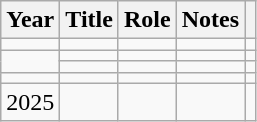<table class="wikitable">
<tr>
<th>Year</th>
<th>Title</th>
<th>Role</th>
<th class="unsortable">Notes</th>
<th class="unsortable"></th>
</tr>
<tr>
<td></td>
<td><em></em></td>
<td></td>
<td></td>
<td style="text-align:center;"></td>
</tr>
<tr>
<td rowspan="2"></td>
<td><em></em></td>
<td></td>
<td></td>
<td style="text-align:center;"></td>
</tr>
<tr>
<td><em></em></td>
<td></td>
<td></td>
<td style="text-align:center;"></td>
</tr>
<tr>
<td></td>
<td><em></em></td>
<td></td>
<td></td>
<td style="text-align:center;"></td>
</tr>
<tr>
<td>2025</td>
<td></td>
<td></td>
<td></td>
<td style="text-align:center;"></td>
</tr>
</table>
